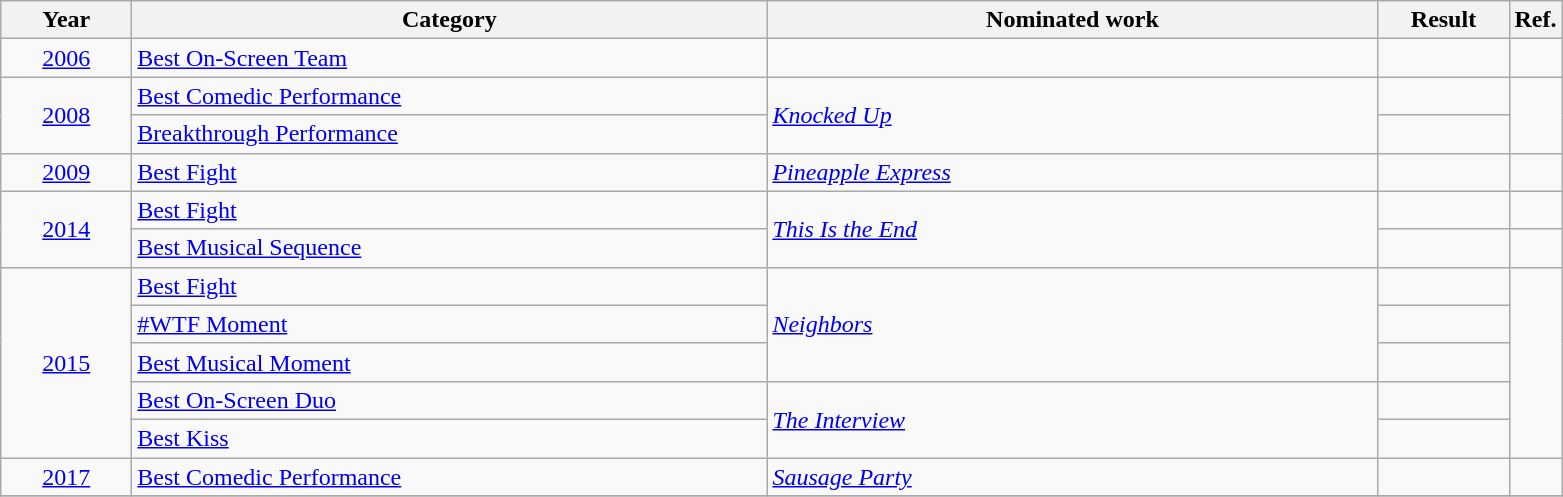<table class=wikitable>
<tr>
<th scope="col" style="width:5em;">Year</th>
<th scope="col" style="width:26em;">Category</th>
<th scope="col" style="width:25em;">Nominated work</th>
<th scope="col" style="width:5em;">Result</th>
<th>Ref.</th>
</tr>
<tr>
<td style="text-align:center;"><a href='#'>2006</a></td>
<td><a href='#'>Best On-Screen Team</a></td>
<td><em></em></td>
<td></td>
<td align="center"></td>
</tr>
<tr>
<td style="text-align:center;", rowspan=2><a href='#'>2008</a></td>
<td><a href='#'>Best Comedic Performance</a></td>
<td rowspan=2><em><a href='#'>Knocked Up</a></em></td>
<td></td>
<td rowspan=2 align="center"></td>
</tr>
<tr>
<td><a href='#'>Breakthrough Performance</a></td>
<td></td>
</tr>
<tr>
<td style="text-align:center;"><a href='#'>2009</a></td>
<td><a href='#'>Best Fight</a></td>
<td><em><a href='#'>Pineapple Express</a></em></td>
<td></td>
<td align="center"></td>
</tr>
<tr>
<td style="text-align:center;", rowspan=2><a href='#'>2014</a></td>
<td><a href='#'>Best Fight</a></td>
<td rowspan=2><em><a href='#'>This Is the End</a></em></td>
<td></td>
<td align="center"></td>
</tr>
<tr>
<td><a href='#'>Best Musical Sequence</a></td>
<td></td>
<td align="center"></td>
</tr>
<tr>
<td style="text-align:center;", rowspan=5><a href='#'>2015</a></td>
<td><a href='#'>Best Fight</a></td>
<td rowspan=3><em><a href='#'>Neighbors</a></em></td>
<td></td>
<td rowspan=5 align="center"></td>
</tr>
<tr>
<td><a href='#'>#WTF Moment</a></td>
<td></td>
</tr>
<tr>
<td><a href='#'>Best Musical Moment</a></td>
<td></td>
</tr>
<tr>
<td><a href='#'>Best On-Screen Duo</a></td>
<td rowspan=2><em><a href='#'>The Interview</a></em></td>
<td></td>
</tr>
<tr>
<td><a href='#'>Best Kiss</a></td>
<td></td>
</tr>
<tr>
<td style="text-align:center;"><a href='#'>2017</a></td>
<td><a href='#'>Best Comedic Performance</a></td>
<td><em><a href='#'>Sausage Party</a></em></td>
<td></td>
<td align="center"></td>
</tr>
<tr>
</tr>
</table>
